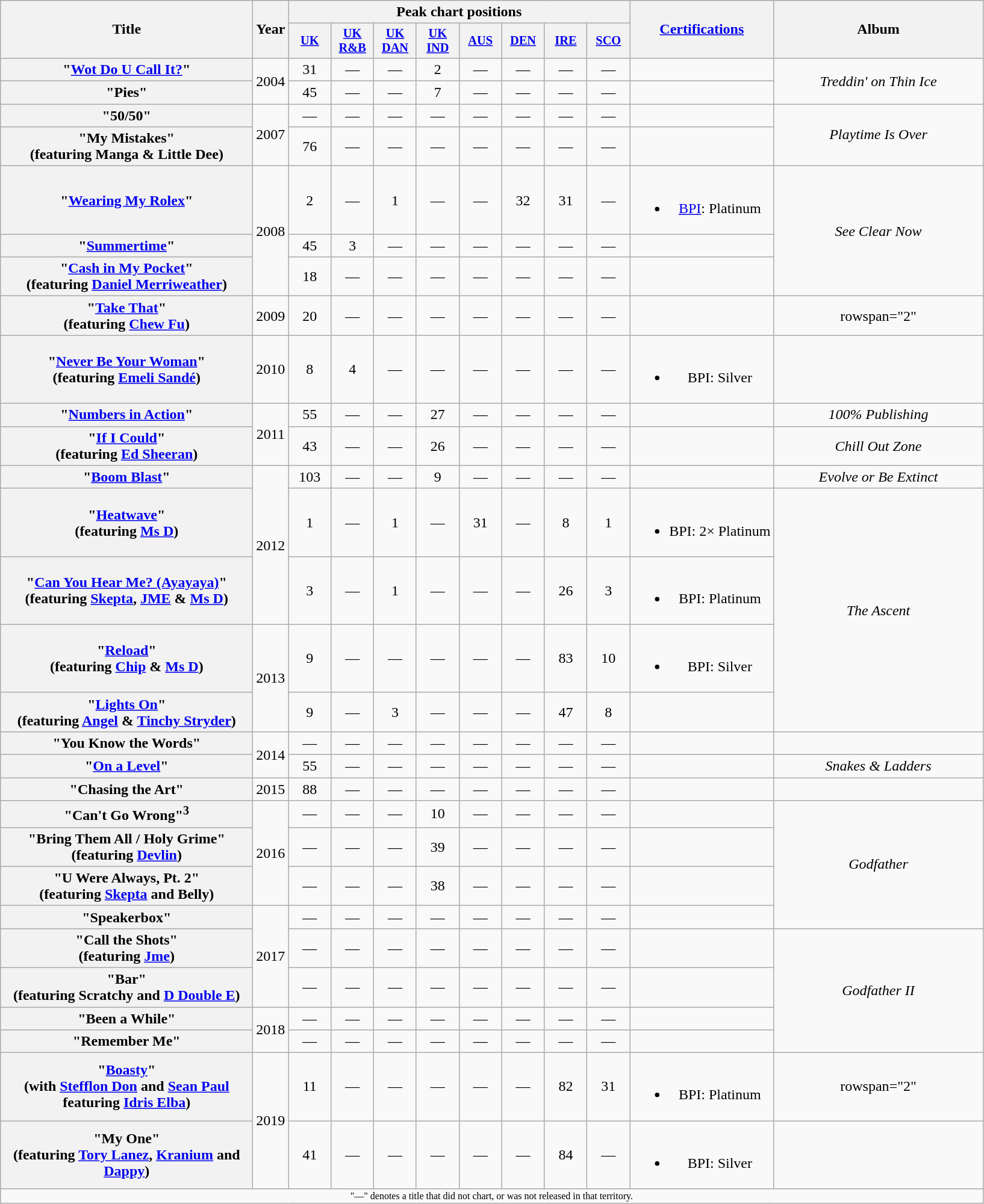<table class="wikitable plainrowheaders" style="text-align:center;">
<tr>
<th scope="col" rowspan="2" style="width:17em;">Title</th>
<th scope="col" rowspan="2">Year</th>
<th scope="col" colspan="8">Peak chart positions</th>
<th rowspan="2"><a href='#'>Certifications</a></th>
<th scope="col" rowspan="2" style="width:14em;">Album</th>
</tr>
<tr>
<th scope="col" style="width:3em;font-size:85%;"><a href='#'>UK</a><br></th>
<th scope="col" style="width:3em;font-size:85%;"><a href='#'>UK<br>R&B</a><br></th>
<th scope="col" style="width:3em;font-size:85%;"><a href='#'>UK<br>DAN</a><br></th>
<th scope="col" style="width:3em;font-size:85%;"><a href='#'>UK<br>IND</a><br></th>
<th scope="col" style="width:3em;font-size:85%;"><a href='#'>AUS</a><br></th>
<th scope="col" style="width:3em;font-size:85%;"><a href='#'>DEN</a><br></th>
<th scope="col" style="width:3em;font-size:85%;"><a href='#'>IRE</a><br></th>
<th scope="col" style="width:3em;font-size:85%;"><a href='#'>SCO</a><br></th>
</tr>
<tr>
<th scope="row">"<a href='#'>Wot Do U Call It?</a>"</th>
<td rowspan="2">2004</td>
<td>31</td>
<td>—</td>
<td>—</td>
<td>2</td>
<td>—</td>
<td>—</td>
<td>—</td>
<td>—</td>
<td></td>
<td rowspan="2"><em>Treddin' on Thin Ice</em></td>
</tr>
<tr>
<th scope="row">"Pies"</th>
<td>45</td>
<td>—</td>
<td>—</td>
<td>7</td>
<td>—</td>
<td>—</td>
<td>—</td>
<td>—</td>
<td></td>
</tr>
<tr>
<th scope="row">"50/50"</th>
<td rowspan="2">2007</td>
<td>—</td>
<td>—</td>
<td>—</td>
<td>—</td>
<td>—</td>
<td>—</td>
<td>—</td>
<td>—</td>
<td></td>
<td rowspan="2"><em>Playtime Is Over</em></td>
</tr>
<tr>
<th scope="row">"My Mistakes"<br><span>(featuring Manga & Little Dee)</span></th>
<td>76</td>
<td>—</td>
<td>—</td>
<td>—</td>
<td>—</td>
<td>—</td>
<td>—</td>
<td>—</td>
<td></td>
</tr>
<tr>
<th scope="row">"<a href='#'>Wearing My Rolex</a>"</th>
<td rowspan="3">2008</td>
<td>2</td>
<td>—</td>
<td>1</td>
<td>—</td>
<td>—</td>
<td>32</td>
<td>31</td>
<td>—</td>
<td><br><ul><li><a href='#'>BPI</a>: Platinum</li></ul></td>
<td rowspan="3"><em>See Clear Now</em></td>
</tr>
<tr>
<th scope="row">"<a href='#'>Summertime</a>"</th>
<td>45</td>
<td>3</td>
<td>—</td>
<td>—</td>
<td>—</td>
<td>—</td>
<td>—</td>
<td>—</td>
<td></td>
</tr>
<tr>
<th scope="row">"<a href='#'>Cash in My Pocket</a>"<br><span>(featuring <a href='#'>Daniel Merriweather</a>)</span></th>
<td>18</td>
<td>—</td>
<td>—</td>
<td>—</td>
<td>—</td>
<td>—</td>
<td>—</td>
<td>—</td>
<td></td>
</tr>
<tr>
<th scope="row">"<a href='#'>Take That</a>"<br><span>(featuring <a href='#'>Chew Fu</a>)</span></th>
<td>2009</td>
<td>20</td>
<td>—</td>
<td>—</td>
<td>—</td>
<td>—</td>
<td>—</td>
<td>—</td>
<td>—</td>
<td></td>
<td>rowspan="2" </td>
</tr>
<tr>
<th scope="row">"<a href='#'>Never Be Your Woman</a>"<br><span>(featuring <a href='#'>Emeli Sandé</a>)</span></th>
<td>2010</td>
<td>8</td>
<td>4</td>
<td>—</td>
<td>—</td>
<td>—</td>
<td>—</td>
<td>—</td>
<td>—</td>
<td><br><ul><li>BPI: Silver</li></ul></td>
</tr>
<tr>
<th scope="row">"<a href='#'>Numbers in Action</a>"</th>
<td rowspan="2">2011</td>
<td>55</td>
<td>—</td>
<td>—</td>
<td>27</td>
<td>—</td>
<td>—</td>
<td>—</td>
<td>—</td>
<td></td>
<td><em>100% Publishing</em></td>
</tr>
<tr>
<th scope="row">"<a href='#'>If I Could</a>"<br><span>(featuring <a href='#'>Ed Sheeran</a>)</span></th>
<td>43</td>
<td>—</td>
<td>—</td>
<td>26</td>
<td>—</td>
<td>—</td>
<td>—</td>
<td>—</td>
<td></td>
<td><em>Chill Out Zone</em></td>
</tr>
<tr>
<th scope="row">"<a href='#'>Boom Blast</a>"</th>
<td rowspan="3">2012</td>
<td>103</td>
<td>—</td>
<td>—</td>
<td>9</td>
<td>—</td>
<td>—</td>
<td>—</td>
<td>—</td>
<td></td>
<td><em>Evolve or Be Extinct</em></td>
</tr>
<tr>
<th scope="row">"<a href='#'>Heatwave</a>"<br><span>(featuring <a href='#'>Ms D</a>)</span></th>
<td>1</td>
<td>—</td>
<td>1</td>
<td>—</td>
<td>31</td>
<td>—</td>
<td>8</td>
<td>1</td>
<td><br><ul><li>BPI: 2× Platinum</li></ul></td>
<td rowspan="4"><em>The Ascent</em></td>
</tr>
<tr>
<th scope="row">"<a href='#'>Can You Hear Me? (Ayayaya)</a>"<br><span>(featuring <a href='#'>Skepta</a>, <a href='#'>JME</a> & <a href='#'>Ms D</a>)</span></th>
<td>3</td>
<td>—</td>
<td>1</td>
<td>—</td>
<td>—</td>
<td>—</td>
<td>26</td>
<td>3</td>
<td><br><ul><li>BPI: Platinum</li></ul></td>
</tr>
<tr>
<th scope="row">"<a href='#'>Reload</a>"<br><span>(featuring <a href='#'>Chip</a> & <a href='#'>Ms D</a>)</span></th>
<td rowspan="2">2013</td>
<td>9</td>
<td>—</td>
<td>—</td>
<td>—</td>
<td>—</td>
<td>—</td>
<td>83</td>
<td>10</td>
<td><br><ul><li>BPI: Silver</li></ul></td>
</tr>
<tr>
<th scope="row">"<a href='#'>Lights On</a>"<br><span>(featuring <a href='#'>Angel</a> & <a href='#'>Tinchy Stryder</a>)</span></th>
<td>9</td>
<td>—</td>
<td>3</td>
<td>—</td>
<td>—</td>
<td>—</td>
<td>47</td>
<td>8</td>
<td></td>
</tr>
<tr>
<th scope="row">"You Know the Words"</th>
<td rowspan="2">2014</td>
<td>—</td>
<td>—</td>
<td>—</td>
<td>—</td>
<td>—</td>
<td>—</td>
<td>—</td>
<td>—</td>
<td></td>
<td></td>
</tr>
<tr>
<th scope="row">"<a href='#'>On a Level</a>"</th>
<td>55</td>
<td>—</td>
<td>—</td>
<td>—</td>
<td>—</td>
<td>—</td>
<td>—</td>
<td>—</td>
<td></td>
<td><em>Snakes & Ladders</em></td>
</tr>
<tr>
<th scope="row">"Chasing the Art"</th>
<td>2015</td>
<td>88</td>
<td>—</td>
<td>—</td>
<td>—</td>
<td>—</td>
<td>—</td>
<td>—</td>
<td>—</td>
<td></td>
<td></td>
</tr>
<tr>
<th scope="row">"Can't Go Wrong"<sup>3</sup></th>
<td rowspan="3">2016</td>
<td>—</td>
<td>—</td>
<td>—</td>
<td>10</td>
<td>—</td>
<td>—</td>
<td>—</td>
<td>—</td>
<td></td>
<td rowspan="4"><em>Godfather</em></td>
</tr>
<tr>
<th scope="row">"Bring Them All / Holy Grime"<br><span>(featuring <a href='#'>Devlin</a>)</span></th>
<td>—</td>
<td>—</td>
<td>—</td>
<td>39</td>
<td>—</td>
<td>—</td>
<td>—</td>
<td>—</td>
<td></td>
</tr>
<tr>
<th scope="row">"U Were Always, Pt. 2"<br><span>(featuring <a href='#'>Skepta</a> and Belly)</span></th>
<td>—</td>
<td>—</td>
<td>—</td>
<td>38</td>
<td>—</td>
<td>—</td>
<td>—</td>
<td>—</td>
<td></td>
</tr>
<tr>
<th scope="row">"Speakerbox"</th>
<td rowspan="3">2017</td>
<td>—</td>
<td>—</td>
<td>—</td>
<td>—</td>
<td>—</td>
<td>—</td>
<td>—</td>
<td>—</td>
<td></td>
</tr>
<tr>
<th scope="row">"Call the Shots"<br><span>(featuring <a href='#'>Jme</a>)</span></th>
<td>—</td>
<td>—</td>
<td>—</td>
<td>—</td>
<td>—</td>
<td>—</td>
<td>—</td>
<td>—</td>
<td></td>
<td rowspan="4"><em>Godfather II</em></td>
</tr>
<tr>
<th scope="row">"Bar"<br><span>(featuring Scratchy and <a href='#'>D Double E</a>)</span></th>
<td>—</td>
<td>—</td>
<td>—</td>
<td>—</td>
<td>—</td>
<td>—</td>
<td>—</td>
<td>—</td>
<td></td>
</tr>
<tr>
<th scope="row">"Been a While"</th>
<td rowspan="2">2018</td>
<td>—</td>
<td>—</td>
<td>—</td>
<td>—</td>
<td>—</td>
<td>—</td>
<td>—</td>
<td>—</td>
<td></td>
</tr>
<tr>
<th scope="row">"Remember Me"</th>
<td>—</td>
<td>—</td>
<td>—</td>
<td>—</td>
<td>—</td>
<td>—</td>
<td>—</td>
<td>—</td>
<td></td>
</tr>
<tr>
<th scope="row">"<a href='#'>Boasty</a>"<br><span>(with <a href='#'>Stefflon Don</a> and <a href='#'>Sean Paul</a> featuring <a href='#'>Idris Elba</a>)</span></th>
<td rowspan="2">2019</td>
<td>11</td>
<td>—</td>
<td>—</td>
<td>—</td>
<td>—</td>
<td>—</td>
<td>82</td>
<td>31</td>
<td><br><ul><li>BPI: Platinum</li></ul></td>
<td>rowspan="2" </td>
</tr>
<tr>
<th scope="row">"My One"<br><span>(featuring <a href='#'>Tory Lanez</a>, <a href='#'>Kranium</a> and <a href='#'>Dappy</a>)</span></th>
<td>41</td>
<td>—</td>
<td>—</td>
<td>—</td>
<td>—</td>
<td>—</td>
<td>84</td>
<td>—</td>
<td><br><ul><li>BPI: Silver</li></ul></td>
</tr>
<tr>
<td colspan="13" style="font-size:8pt">"—" denotes a title that did not chart, or was not released in that territory.</td>
</tr>
</table>
